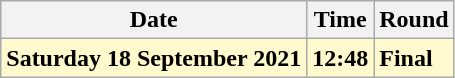<table class="wikitable">
<tr>
<th>Date</th>
<th>Time</th>
<th>Round</th>
</tr>
<tr>
<td style=background:lemonchiffon><strong>Saturday 18 September 2021</strong></td>
<td style=background:lemonchiffon><strong>12:48</strong></td>
<td style=background:lemonchiffon><strong>Final</strong></td>
</tr>
</table>
